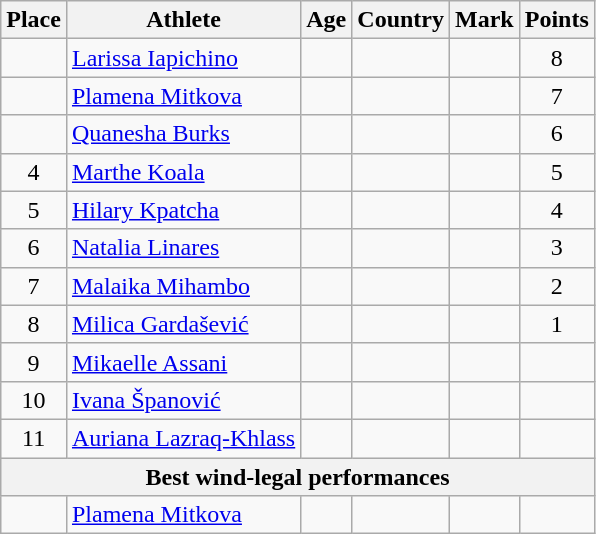<table class="wikitable mw-datatable sortable">
<tr>
<th>Place</th>
<th>Athlete</th>
<th>Age</th>
<th>Country</th>
<th>Mark</th>
<th>Points</th>
</tr>
<tr>
<td align=center></td>
<td><a href='#'>Larissa Iapichino</a></td>
<td></td>
<td></td>
<td> </td>
<td align=center>8</td>
</tr>
<tr>
<td align=center></td>
<td><a href='#'>Plamena Mitkova</a></td>
<td></td>
<td></td>
<td> </td>
<td align=center>7</td>
</tr>
<tr>
<td align=center></td>
<td><a href='#'>Quanesha Burks</a></td>
<td></td>
<td></td>
<td> </td>
<td align=center>6</td>
</tr>
<tr>
<td align=center>4</td>
<td><a href='#'>Marthe Koala</a></td>
<td></td>
<td></td>
<td> </td>
<td align=center>5</td>
</tr>
<tr>
<td align=center>5</td>
<td><a href='#'>Hilary Kpatcha</a></td>
<td></td>
<td></td>
<td> </td>
<td align=center>4</td>
</tr>
<tr>
<td align=center>6</td>
<td><a href='#'>Natalia Linares</a></td>
<td></td>
<td></td>
<td> </td>
<td align=center>3</td>
</tr>
<tr>
<td align=center>7</td>
<td><a href='#'>Malaika Mihambo</a></td>
<td></td>
<td></td>
<td> </td>
<td align=center>2</td>
</tr>
<tr>
<td align=center>8</td>
<td><a href='#'>Milica Gardašević</a></td>
<td></td>
<td></td>
<td> </td>
<td align=center>1</td>
</tr>
<tr>
<td align=center>9</td>
<td><a href='#'>Mikaelle Assani</a></td>
<td></td>
<td></td>
<td> </td>
<td align=center></td>
</tr>
<tr>
<td align=center>10</td>
<td><a href='#'>Ivana Španović</a></td>
<td></td>
<td></td>
<td> </td>
<td align=center></td>
</tr>
<tr>
<td align=center>11</td>
<td><a href='#'>Auriana Lazraq-Khlass</a></td>
<td></td>
<td></td>
<td> </td>
<td align=center></td>
</tr>
<tr>
<th align=center colspan=7>Best wind-legal performances</th>
</tr>
<tr>
<td align=center></td>
<td><a href='#'>Plamena Mitkova</a></td>
<td></td>
<td></td>
<td> </td>
<td align=center></td>
</tr>
</table>
